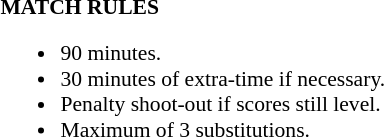<table width=100% style="font-size: 90%">
<tr>
<td width=50% valign=top><br><strong>MATCH RULES</strong><ul><li>90 minutes.</li><li>30 minutes of extra-time if necessary.</li><li>Penalty shoot-out if scores still level.</li><li>Maximum of 3 substitutions.</li></ul></td>
</tr>
</table>
